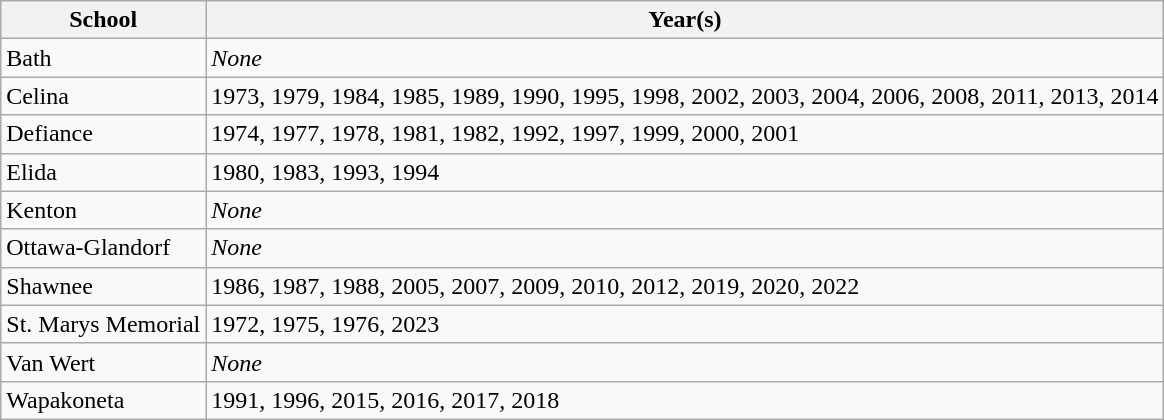<table class="wikitable">
<tr>
<th>School</th>
<th>Year(s)</th>
</tr>
<tr>
<td>Bath</td>
<td><em>None</em></td>
</tr>
<tr>
<td>Celina</td>
<td>1973, 1979, 1984, 1985, 1989, 1990, 1995, 1998, 2002, 2003, 2004, 2006, 2008, 2011, 2013, 2014</td>
</tr>
<tr>
<td>Defiance</td>
<td>1974, 1977, 1978, 1981, 1982, 1992, 1997, 1999, 2000, 2001</td>
</tr>
<tr>
<td>Elida</td>
<td>1980, 1983, 1993, 1994</td>
</tr>
<tr>
<td>Kenton</td>
<td><em>None</em></td>
</tr>
<tr>
<td>Ottawa-Glandorf</td>
<td><em>None</em></td>
</tr>
<tr>
<td>Shawnee</td>
<td>1986, 1987, 1988, 2005, 2007, 2009, 2010, 2012, 2019, 2020, 2022</td>
</tr>
<tr>
<td>St. Marys Memorial</td>
<td>1972, 1975, 1976, 2023</td>
</tr>
<tr>
<td>Van Wert</td>
<td><em>None</em></td>
</tr>
<tr>
<td>Wapakoneta</td>
<td>1991, 1996, 2015, 2016, 2017, 2018</td>
</tr>
</table>
